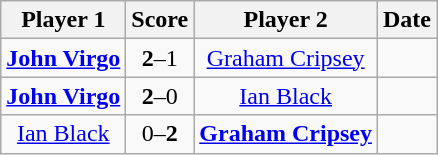<table class="wikitable" style="text-align: center">
<tr>
<th>Player 1</th>
<th>Score</th>
<th>Player 2</th>
<th>Date</th>
</tr>
<tr>
<td> <strong><a href='#'>John Virgo</a></strong></td>
<td><strong>2</strong>–1</td>
<td> <a href='#'>Graham Cripsey</a></td>
<td></td>
</tr>
<tr>
<td> <strong><a href='#'>John Virgo</a></strong></td>
<td><strong>2</strong>–0</td>
<td> <a href='#'>Ian Black</a></td>
<td></td>
</tr>
<tr>
<td> <a href='#'>Ian Black</a></td>
<td>0–<strong>2</strong></td>
<td> <strong><a href='#'>Graham Cripsey</a></strong></td>
<td></td>
</tr>
</table>
